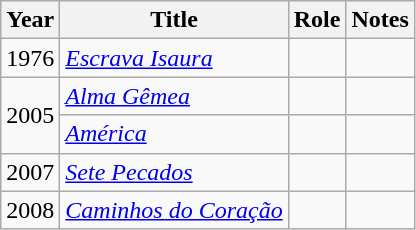<table class="wikitable sortable">
<tr>
<th>Year</th>
<th>Title</th>
<th>Role</th>
<th class="unsortable">Notes</th>
</tr>
<tr>
<td>1976</td>
<td><em><a href='#'>Escrava Isaura</a></em></td>
<td></td>
<td></td>
</tr>
<tr>
<td rowspan="2">2005</td>
<td><em><a href='#'>Alma Gêmea</a></em></td>
<td></td>
<td></td>
</tr>
<tr>
<td><em><a href='#'>América</a></em></td>
<td></td>
<td></td>
</tr>
<tr>
<td>2007</td>
<td><em><a href='#'>Sete Pecados</a></em></td>
<td></td>
<td></td>
</tr>
<tr>
<td>2008</td>
<td><em><a href='#'>Caminhos do Coração</a></em></td>
<td></td>
<td></td>
</tr>
</table>
